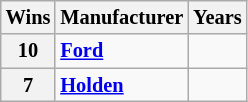<table class="wikitable" style=font-size:85%;>
<tr>
<th>Wins</th>
<th>Manufacturer</th>
<th>Years</th>
</tr>
<tr>
<th>10</th>
<td><strong><a href='#'>Ford</a></strong></td>
<td></td>
</tr>
<tr>
<th>7</th>
<td><strong><a href='#'>Holden</a></strong></td>
<td></td>
</tr>
</table>
